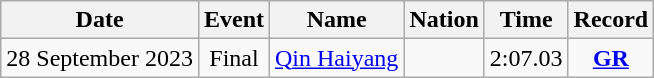<table class=wikitable style=text-align:center>
<tr>
<th>Date</th>
<th>Event</th>
<th>Name</th>
<th>Nation</th>
<th>Time</th>
<th>Record</th>
</tr>
<tr>
<td>28 September 2023</td>
<td>Final</td>
<td align=left><a href='#'>Qin Haiyang</a></td>
<td align=left></td>
<td>2:07.03</td>
<td><strong><a href='#'>GR</a></strong></td>
</tr>
</table>
